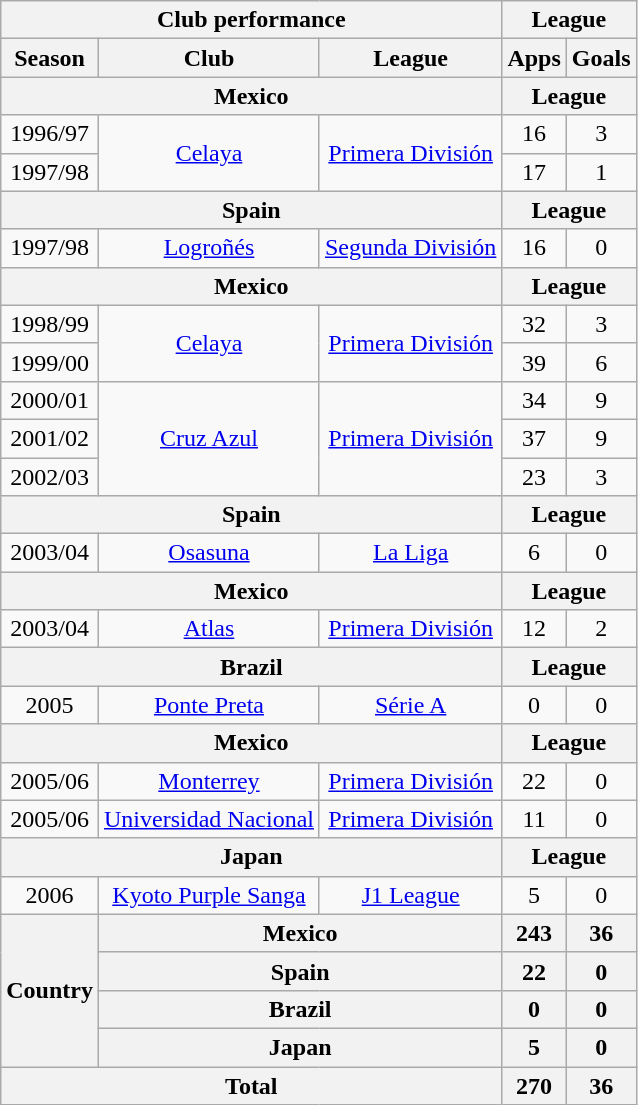<table class="wikitable" style="text-align:center;">
<tr>
<th colspan=3>Club performance</th>
<th colspan=2>League</th>
</tr>
<tr>
<th>Season</th>
<th>Club</th>
<th>League</th>
<th>Apps</th>
<th>Goals</th>
</tr>
<tr>
<th colspan=3>Mexico</th>
<th colspan=2>League</th>
</tr>
<tr>
<td>1996/97</td>
<td rowspan="2"><a href='#'>Celaya</a></td>
<td rowspan="2"><a href='#'>Primera División</a></td>
<td>16</td>
<td>3</td>
</tr>
<tr>
<td>1997/98</td>
<td>17</td>
<td>1</td>
</tr>
<tr>
<th colspan=3>Spain</th>
<th colspan=2>League</th>
</tr>
<tr>
<td>1997/98</td>
<td><a href='#'>Logroñés</a></td>
<td><a href='#'>Segunda División</a></td>
<td>16</td>
<td>0</td>
</tr>
<tr>
<th colspan=3>Mexico</th>
<th colspan=2>League</th>
</tr>
<tr>
<td>1998/99</td>
<td rowspan="2"><a href='#'>Celaya</a></td>
<td rowspan="2"><a href='#'>Primera División</a></td>
<td>32</td>
<td>3</td>
</tr>
<tr>
<td>1999/00</td>
<td>39</td>
<td>6</td>
</tr>
<tr>
<td>2000/01</td>
<td rowspan="3"><a href='#'>Cruz Azul</a></td>
<td rowspan="3"><a href='#'>Primera División</a></td>
<td>34</td>
<td>9</td>
</tr>
<tr>
<td>2001/02</td>
<td>37</td>
<td>9</td>
</tr>
<tr>
<td>2002/03</td>
<td>23</td>
<td>3</td>
</tr>
<tr>
<th colspan=3>Spain</th>
<th colspan=2>League</th>
</tr>
<tr>
<td>2003/04</td>
<td><a href='#'>Osasuna</a></td>
<td><a href='#'>La Liga</a></td>
<td>6</td>
<td>0</td>
</tr>
<tr>
<th colspan=3>Mexico</th>
<th colspan=2>League</th>
</tr>
<tr>
<td>2003/04</td>
<td><a href='#'>Atlas</a></td>
<td><a href='#'>Primera División</a></td>
<td>12</td>
<td>2</td>
</tr>
<tr>
<th colspan=3>Brazil</th>
<th colspan=2>League</th>
</tr>
<tr>
<td>2005</td>
<td><a href='#'>Ponte Preta</a></td>
<td><a href='#'>Série A</a></td>
<td>0</td>
<td>0</td>
</tr>
<tr>
<th colspan=3>Mexico</th>
<th colspan=2>League</th>
</tr>
<tr>
<td>2005/06</td>
<td><a href='#'>Monterrey</a></td>
<td><a href='#'>Primera División</a></td>
<td>22</td>
<td>0</td>
</tr>
<tr>
<td>2005/06</td>
<td><a href='#'>Universidad Nacional</a></td>
<td><a href='#'>Primera División</a></td>
<td>11</td>
<td>0</td>
</tr>
<tr>
<th colspan=3>Japan</th>
<th colspan=2>League</th>
</tr>
<tr>
<td>2006</td>
<td><a href='#'>Kyoto Purple Sanga</a></td>
<td><a href='#'>J1 League</a></td>
<td>5</td>
<td>0</td>
</tr>
<tr>
<th rowspan=4>Country</th>
<th colspan=2>Mexico</th>
<th>243</th>
<th>36</th>
</tr>
<tr>
<th colspan=2>Spain</th>
<th>22</th>
<th>0</th>
</tr>
<tr>
<th colspan=2>Brazil</th>
<th>0</th>
<th>0</th>
</tr>
<tr>
<th colspan=2>Japan</th>
<th>5</th>
<th>0</th>
</tr>
<tr>
<th colspan=3>Total</th>
<th>270</th>
<th>36</th>
</tr>
</table>
